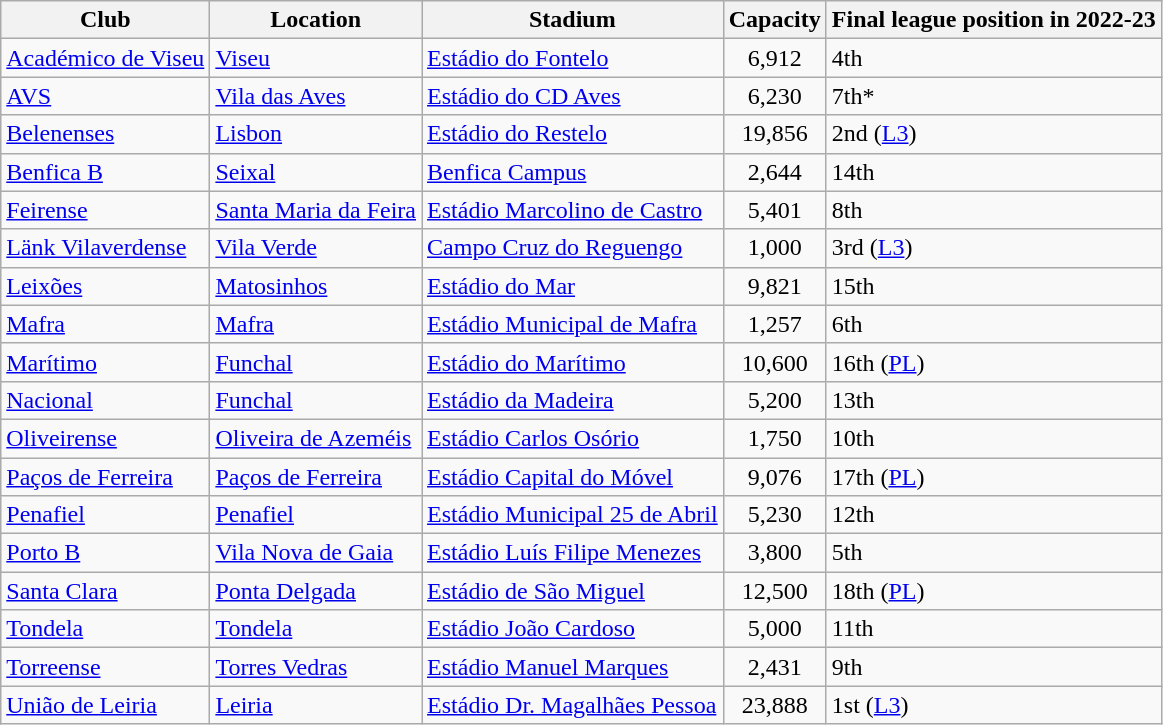<table class="wikitable sortable">
<tr>
<th>Club</th>
<th>Location</th>
<th>Stadium</th>
<th>Capacity</th>
<th data-sort-type="number">Final league position in 2022-23</th>
</tr>
<tr>
<td><a href='#'>Académico de Viseu</a></td>
<td><a href='#'>Viseu</a></td>
<td><a href='#'>Estádio do Fontelo</a></td>
<td style="text-align:center;">6,912</td>
<td>4th</td>
</tr>
<tr>
<td><a href='#'>AVS</a></td>
<td><a href='#'>Vila das Aves</a></td>
<td><a href='#'>Estádio do CD Aves</a></td>
<td style="text-align:center;">6,230</td>
<td>7th*</td>
</tr>
<tr>
<td><a href='#'>Belenenses</a></td>
<td><a href='#'>Lisbon</a></td>
<td><a href='#'>Estádio do Restelo</a></td>
<td style="text-align:center;">19,856</td>
<td>2nd (<a href='#'>L3</a>)</td>
</tr>
<tr>
<td><a href='#'>Benfica B</a></td>
<td><a href='#'>Seixal</a></td>
<td><a href='#'>Benfica Campus</a></td>
<td style="text-align:center;">2,644</td>
<td>14th</td>
</tr>
<tr>
<td><a href='#'>Feirense</a></td>
<td><a href='#'>Santa Maria da Feira</a></td>
<td><a href='#'>Estádio Marcolino de Castro</a></td>
<td style="text-align:center;">5,401</td>
<td>8th</td>
</tr>
<tr>
<td><a href='#'>Länk Vilaverdense</a></td>
<td><a href='#'>Vila Verde</a></td>
<td><a href='#'>Campo Cruz do Reguengo</a></td>
<td style="text-align:center;">1,000</td>
<td>3rd (<a href='#'>L3</a>)</td>
</tr>
<tr>
<td><a href='#'>Leixões</a></td>
<td><a href='#'>Matosinhos</a></td>
<td><a href='#'>Estádio do Mar</a></td>
<td style="text-align:center;">9,821</td>
<td>15th</td>
</tr>
<tr>
<td><a href='#'>Mafra</a></td>
<td><a href='#'>Mafra</a></td>
<td><a href='#'>Estádio Municipal de Mafra</a></td>
<td style="text-align:center;">1,257</td>
<td>6th</td>
</tr>
<tr>
<td><a href='#'>Marítimo</a></td>
<td> <a href='#'>Funchal</a></td>
<td><a href='#'>Estádio do Marítimo</a></td>
<td style="text-align:center;">10,600</td>
<td>16th (<a href='#'>PL</a>)</td>
</tr>
<tr>
<td><a href='#'>Nacional</a></td>
<td> <a href='#'>Funchal</a></td>
<td><a href='#'>Estádio da Madeira</a></td>
<td style="text-align:center;">5,200</td>
<td>13th</td>
</tr>
<tr>
<td><a href='#'>Oliveirense</a></td>
<td><a href='#'>Oliveira de Azeméis</a></td>
<td><a href='#'>Estádio Carlos Osório</a></td>
<td style="text-align:center;">1,750</td>
<td>10th</td>
</tr>
<tr>
<td><a href='#'>Paços de Ferreira</a></td>
<td><a href='#'>Paços de Ferreira</a></td>
<td><a href='#'>Estádio Capital do Móvel</a></td>
<td style="text-align:center;">9,076</td>
<td>17th (<a href='#'>PL</a>)</td>
</tr>
<tr>
<td><a href='#'>Penafiel</a></td>
<td><a href='#'>Penafiel</a></td>
<td><a href='#'>Estádio Municipal 25 de Abril</a></td>
<td style="text-align:center;">5,230</td>
<td>12th</td>
</tr>
<tr>
<td><a href='#'>Porto B</a></td>
<td><a href='#'>Vila Nova de Gaia</a></td>
<td><a href='#'>Estádio Luís Filipe Menezes</a></td>
<td style="text-align:center;">3,800</td>
<td>5th</td>
</tr>
<tr>
<td><a href='#'>Santa Clara</a></td>
<td> <a href='#'>Ponta Delgada</a></td>
<td><a href='#'>Estádio de São Miguel</a></td>
<td style="text-align:center;">12,500</td>
<td>18th (<a href='#'>PL</a>)</td>
</tr>
<tr>
<td><a href='#'>Tondela</a></td>
<td><a href='#'>Tondela</a></td>
<td><a href='#'>Estádio João Cardoso</a></td>
<td style="text-align:center;">5,000</td>
<td>11th</td>
</tr>
<tr>
<td><a href='#'>Torreense</a></td>
<td><a href='#'>Torres Vedras</a></td>
<td><a href='#'>Estádio Manuel Marques</a></td>
<td style="text-align:center;">2,431</td>
<td>9th</td>
</tr>
<tr>
<td><a href='#'>União de Leiria</a></td>
<td><a href='#'>Leiria</a></td>
<td><a href='#'>Estádio Dr. Magalhães Pessoa</a></td>
<td style="text-align:center;">23,888</td>
<td>1st (<a href='#'>L3</a>)</td>
</tr>
</table>
